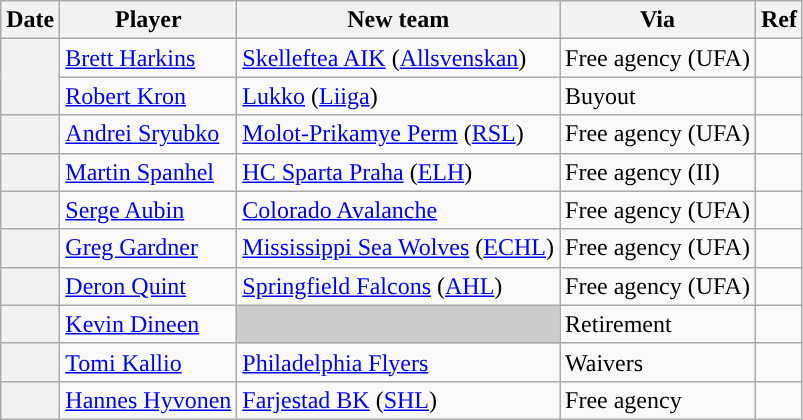<table class="wikitable plainrowheaders">
<tr style="background:#ddd; text-align:center;">
<th>Date</th>
<th>Player</th>
<th>New team</th>
<th>Via</th>
<th>Ref</th>
</tr>
<tr>
<th scope="row" rowspan=2></th>
<td><a href='#'>Brett Harkins</a></td>
<td><a href='#'>Skelleftea AIK</a> (<a href='#'>Allsvenskan</a>)</td>
<td>Free agency (UFA)</td>
<td></td>
</tr>
<tr>
<td><a href='#'>Robert Kron</a></td>
<td><a href='#'>Lukko</a> (<a href='#'>Liiga</a>)</td>
<td>Buyout</td>
<td></td>
</tr>
<tr>
<th scope="row"></th>
<td><a href='#'>Andrei Sryubko</a></td>
<td><a href='#'>Molot-Prikamye Perm</a> (<a href='#'>RSL</a>)</td>
<td>Free agency (UFA)</td>
<td></td>
</tr>
<tr>
<th scope="row"></th>
<td><a href='#'>Martin Spanhel</a></td>
<td><a href='#'>HC Sparta Praha</a> (<a href='#'>ELH</a>)</td>
<td>Free agency (II)</td>
<td></td>
</tr>
<tr>
<th scope="row"></th>
<td><a href='#'>Serge Aubin</a></td>
<td><a href='#'>Colorado Avalanche</a></td>
<td>Free agency (UFA)</td>
<td></td>
</tr>
<tr>
<th scope="row"></th>
<td><a href='#'>Greg Gardner</a></td>
<td><a href='#'>Mississippi Sea Wolves</a> (<a href='#'>ECHL</a>)</td>
<td>Free agency (UFA)</td>
<td></td>
</tr>
<tr>
<th scope="row"></th>
<td><a href='#'>Deron Quint</a></td>
<td><a href='#'>Springfield Falcons</a> (<a href='#'>AHL</a>)</td>
<td>Free agency (UFA)</td>
<td></td>
</tr>
<tr>
<th scope="row"></th>
<td><a href='#'>Kevin Dineen</a></td>
<td style="background:#ccc"></td>
<td>Retirement</td>
<td></td>
</tr>
<tr>
<th scope="row"></th>
<td><a href='#'>Tomi Kallio</a></td>
<td><a href='#'>Philadelphia Flyers</a></td>
<td>Waivers</td>
<td></td>
</tr>
<tr>
<th scope="row"></th>
<td><a href='#'>Hannes Hyvonen</a></td>
<td><a href='#'>Farjestad BK</a> (<a href='#'>SHL</a>)</td>
<td>Free agency</td>
<td></td>
</tr>
</table>
